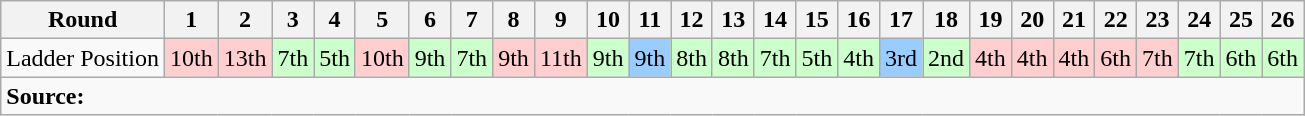<table class="wikitable">
<tr>
<th>Round</th>
<th>1</th>
<th>2</th>
<th>3</th>
<th>4</th>
<th>5</th>
<th>6</th>
<th>7</th>
<th>8</th>
<th>9</th>
<th>10</th>
<th>11</th>
<th>12</th>
<th>13</th>
<th>14</th>
<th>15</th>
<th>16</th>
<th>17</th>
<th>18</th>
<th>19</th>
<th>20</th>
<th>21</th>
<th>22</th>
<th>23</th>
<th>24</th>
<th>25</th>
<th>26</th>
</tr>
<tr>
<td>Ladder Position</td>
<td style="text-align:center; background:#FFCFCF">10th</td>
<td style="text-align:center; background:#FFCFCF">13th</td>
<td style="text-align:center; background:#cfc;">7th</td>
<td style="text-align:center; background:#cfc;">5th</td>
<td style="text-align:center; background:#FFCFCF">10th</td>
<td style="text-align:center; background:#cfc;">9th</td>
<td style="text-align:center; background:#cfc;">7th</td>
<td style="text-align:center; background:#FFCFCF">9th</td>
<td style="text-align:center; background:#FFCFCF">11th</td>
<td style="text-align:center; background:#cfc;">9th</td>
<td style="text-align:center; background:#99ccff">9th</td>
<td style="text-align:center; background:#cfc;">8th</td>
<td style="text-align:center; background:#cfc;">8th</td>
<td style="text-align:center; background:#cfc;">7th</td>
<td style="text-align:center; background:#cfc;">5th</td>
<td style="text-align:center; background:#cfc;">4th</td>
<td style="text-align:center; background:#99ccff">3rd</td>
<td style="text-align:center; background:#cfc;">2nd</td>
<td style="text-align:center; background:#FFCFCF">4th</td>
<td style="text-align:center; background:#FFCFCF">4th</td>
<td style="text-align:center; background:#FFCFCF">4th</td>
<td style="text-align:center; background:#FFCFCF">6th</td>
<td style="text-align:center; background:#FFCFCF">7th</td>
<td style="text-align:center; background:#cfc;">7th</td>
<td style="text-align:center; background:#cfc;">6th</td>
<td style="text-align:center; background:#cfc;">6th</td>
</tr>
<tr>
<td colspan="27"><strong>Source:</strong></td>
</tr>
</table>
